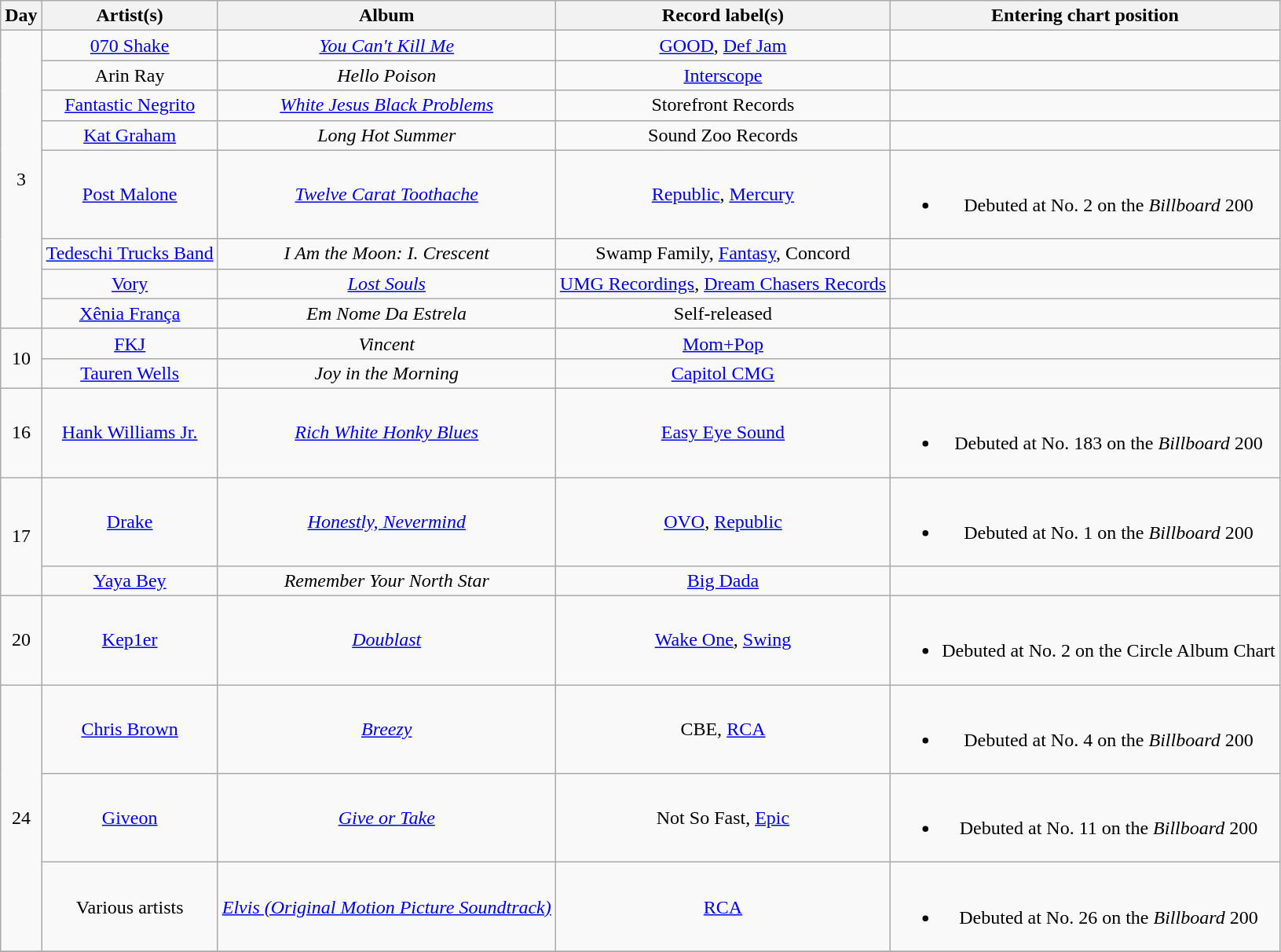<table class="wikitable" style="text-align:center;">
<tr>
<th scope="col">Day</th>
<th scope="col">Artist(s)</th>
<th scope="col">Album</th>
<th scope="col">Record label(s)</th>
<th scope="col">Entering chart position</th>
</tr>
<tr>
<td rowspan="8">3</td>
<td><a href='#'>070 Shake</a></td>
<td><em><a href='#'>You Can't Kill Me</a></em></td>
<td><a href='#'>GOOD</a>, <a href='#'>Def Jam</a></td>
<td></td>
</tr>
<tr>
<td>Arin Ray</td>
<td><em>Hello Poison</em></td>
<td><a href='#'>Interscope</a></td>
<td></td>
</tr>
<tr>
<td><a href='#'>Fantastic Negrito</a></td>
<td><em><a href='#'>White Jesus Black Problems</a></em></td>
<td>Storefront Records</td>
<td></td>
</tr>
<tr>
<td><a href='#'>Kat Graham</a></td>
<td><em>Long Hot Summer</em></td>
<td>Sound Zoo Records</td>
<td></td>
</tr>
<tr>
<td><a href='#'>Post Malone</a></td>
<td><em><a href='#'>Twelve Carat Toothache</a></em></td>
<td><a href='#'>Republic</a>, <a href='#'>Mercury</a></td>
<td><br><ul><li>Debuted at No. 2 on the <em>Billboard</em> 200</li></ul></td>
</tr>
<tr>
<td><a href='#'>Tedeschi Trucks Band</a></td>
<td><em>I Am the Moon: I. Crescent</em></td>
<td>Swamp Family, <a href='#'>Fantasy</a>, Concord</td>
<td></td>
</tr>
<tr>
<td><a href='#'>Vory</a></td>
<td><em><a href='#'>Lost Souls</a></em></td>
<td><a href='#'>UMG Recordings</a>, <a href='#'>Dream Chasers Records</a></td>
<td></td>
</tr>
<tr>
<td><a href='#'>Xênia França</a></td>
<td><em>Em Nome Da Estrela</em></td>
<td>Self-released</td>
<td></td>
</tr>
<tr>
<td rowspan="2">10</td>
<td><a href='#'>FKJ</a></td>
<td><em>Vincent</em></td>
<td><a href='#'>Mom+Pop</a></td>
<td></td>
</tr>
<tr>
<td><a href='#'>Tauren Wells</a></td>
<td><em>Joy in the Morning</em></td>
<td><a href='#'>Capitol CMG</a></td>
<td></td>
</tr>
<tr>
<td>16</td>
<td><a href='#'>Hank Williams Jr.</a></td>
<td><em><a href='#'>Rich White Honky Blues</a></em></td>
<td><a href='#'>Easy Eye Sound</a></td>
<td><br><ul><li>Debuted at No. 183 on the <em>Billboard</em> 200</li></ul></td>
</tr>
<tr>
<td rowspan="2">17</td>
<td><a href='#'>Drake</a></td>
<td><em><a href='#'>Honestly, Nevermind</a></em></td>
<td><a href='#'>OVO</a>, <a href='#'>Republic</a></td>
<td><br><ul><li>Debuted at No. 1 on the <em>Billboard</em> 200</li></ul></td>
</tr>
<tr>
<td><a href='#'>Yaya Bey</a></td>
<td><em>Remember Your North Star</em></td>
<td><a href='#'>Big Dada</a></td>
<td></td>
</tr>
<tr>
<td>20</td>
<td><a href='#'>Kep1er</a></td>
<td><em><a href='#'>Doublast</a></em></td>
<td><a href='#'>Wake One</a>, <a href='#'>Swing</a></td>
<td><br><ul><li>Debuted at No. 2 on the Circle Album Chart</li></ul></td>
</tr>
<tr>
<td rowspan="3">24</td>
<td><a href='#'>Chris Brown</a></td>
<td><em><a href='#'>Breezy</a></em></td>
<td>CBE, <a href='#'>RCA</a></td>
<td><br><ul><li>Debuted at No. 4 on the <em>Billboard</em> 200</li></ul></td>
</tr>
<tr>
<td><a href='#'>Giveon</a></td>
<td><em><a href='#'>Give or Take</a></em></td>
<td>Not So Fast, <a href='#'>Epic</a></td>
<td><br><ul><li>Debuted at No. 11 on the <em>Billboard</em> 200</li></ul></td>
</tr>
<tr>
<td>Various artists</td>
<td><em><a href='#'>Elvis (Original Motion Picture Soundtrack)</a></em></td>
<td><a href='#'>RCA</a></td>
<td><br><ul><li>Debuted at No. 26 on the <em>Billboard</em> 200</li></ul></td>
</tr>
<tr>
</tr>
</table>
